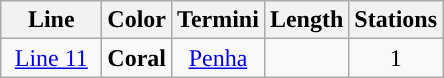<table class="wikitable">
<tr>
<th align="center" width="60px">Line</th>
<th align="center">Color</th>
<th align="center">Termini</th>
<th align="center">Length</th>
<th align="center">Stations</th>
</tr>
<tr>
<td align="center"><a href='#'>Line 11</a></td>
<td><strong>Coral</strong></td>
<td align="center"><a href='#'>Penha</a></td>
<td></td>
<td align="center">1</td>
</tr>
</table>
